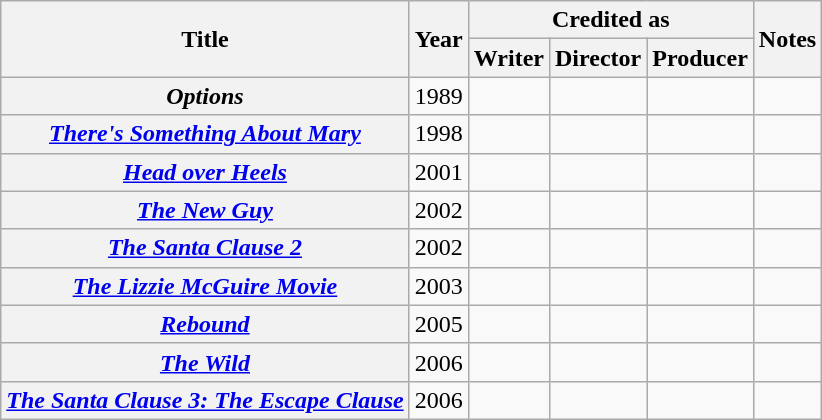<table class="wikitable plainrowheaders sortable">
<tr>
<th rowspan="2" scope="col">Title</th>
<th rowspan="2" scope="col">Year</th>
<th colspan="3" scope="col">Credited as</th>
<th rowspan="2" scope="col" class="unsortable">Notes</th>
</tr>
<tr>
<th>Writer</th>
<th>Director</th>
<th>Producer</th>
</tr>
<tr>
<th scope=row><em>Options</em></th>
<td>1989</td>
<td></td>
<td></td>
<td></td>
<td></td>
</tr>
<tr>
<th scope=row><em><a href='#'>There's Something About Mary</a></em></th>
<td>1998</td>
<td></td>
<td></td>
<td></td>
<td></td>
</tr>
<tr>
<th scope=row><em><a href='#'>Head over Heels</a></em></th>
<td>2001</td>
<td></td>
<td></td>
<td></td>
<td></td>
</tr>
<tr>
<th scope=row><em><a href='#'>The New Guy</a></em></th>
<td>2002</td>
<td></td>
<td></td>
<td></td>
<td></td>
</tr>
<tr>
<th scope=row><em><a href='#'>The Santa Clause 2</a></em></th>
<td>2002</td>
<td></td>
<td></td>
<td></td>
<td></td>
</tr>
<tr>
<th scope=row><em><a href='#'>The Lizzie McGuire Movie</a></em></th>
<td>2003</td>
<td></td>
<td></td>
<td></td>
<td></td>
</tr>
<tr>
<th scope=row><em><a href='#'>Rebound</a></em></th>
<td>2005</td>
<td></td>
<td></td>
<td></td>
<td></td>
</tr>
<tr>
<th scope=row><em><a href='#'>The Wild</a></em></th>
<td>2006</td>
<td></td>
<td></td>
<td></td>
<td></td>
</tr>
<tr>
<th scope=row><em><a href='#'>The Santa Clause 3: The Escape Clause</a></em></th>
<td>2006</td>
<td></td>
<td></td>
<td></td>
<td></td>
</tr>
</table>
